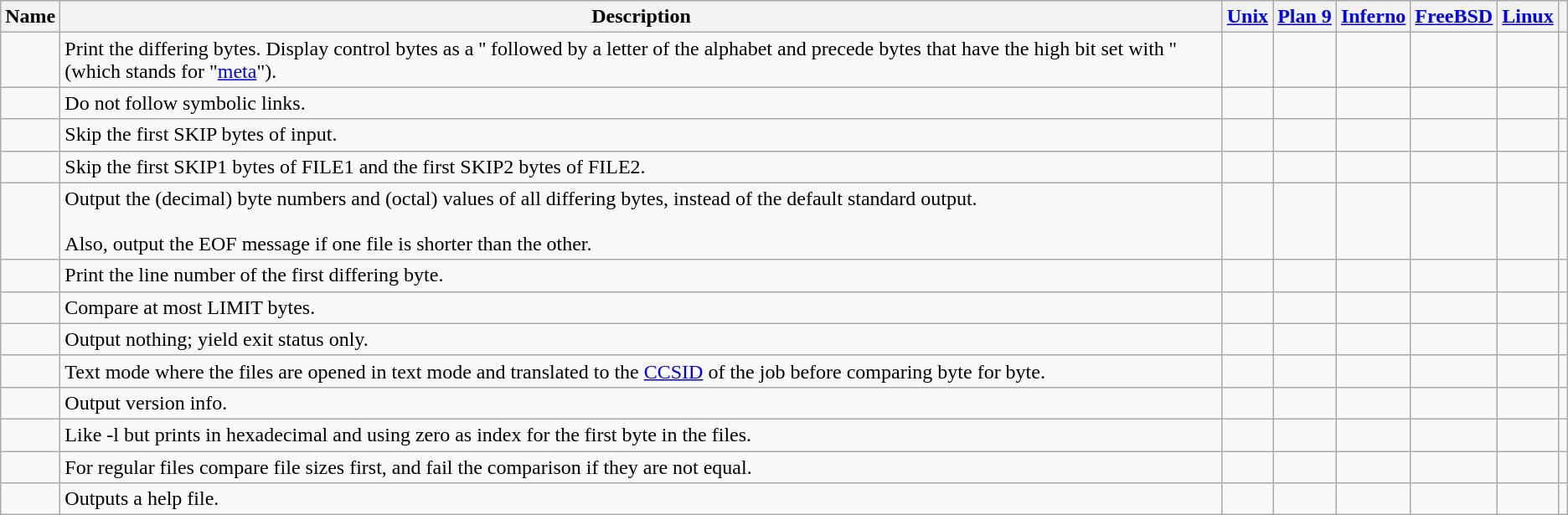<table class="wikitable" border="6">
<tr>
<th>Name</th>
<th>Description</th>
<th><a href='#'>Unix</a></th>
<th><a href='#'>Plan 9</a></th>
<th><a href='#'>Inferno</a></th>
<th><a href='#'>FreeBSD</a></th>
<th><a href='#'>Linux</a></th>
<th></th>
</tr>
<tr>
<td></td>
<td>Print the differing bytes. Display control bytes as a '' followed by a letter of the alphabet and precede bytes that have the high bit set with '' (which stands for "<a href='#'>meta</a>").</td>
<td></td>
<td></td>
<td></td>
<td></td>
<td></td>
<td></td>
</tr>
<tr>
<td></td>
<td>Do not follow symbolic links.</td>
<td></td>
<td></td>
<td></td>
<td></td>
<td></td>
<td></td>
</tr>
<tr>
<td></td>
<td>Skip the first SKIP bytes of input.</td>
<td></td>
<td></td>
<td></td>
<td></td>
<td></td>
<td></td>
</tr>
<tr>
<td></td>
<td>Skip the first SKIP1 bytes of FILE1 and the first SKIP2 bytes of FILE2.</td>
<td></td>
<td></td>
<td></td>
<td></td>
<td></td>
<td></td>
</tr>
<tr>
<td></td>
<td>Output the (decimal) byte numbers and (octal) values of all differing bytes, instead of the default standard output.<br><br>Also, output the EOF message if one file is shorter than the other.</td>
<td></td>
<td></td>
<td></td>
<td></td>
<td></td>
<td></td>
</tr>
<tr>
<td></td>
<td>Print the line number of the first differing byte.</td>
<td></td>
<td></td>
<td></td>
<td></td>
<td></td>
<td></td>
</tr>
<tr>
<td></td>
<td>Compare at most LIMIT bytes.</td>
<td></td>
<td></td>
<td></td>
<td></td>
<td></td>
<td></td>
</tr>
<tr>
<td></td>
<td>Output nothing; yield exit status only.</td>
<td></td>
<td></td>
<td></td>
<td></td>
<td></td>
<td></td>
</tr>
<tr>
<td></td>
<td>Text mode where the files are opened in text mode and translated to the <a href='#'>CCSID</a> of the job before comparing byte for byte.</td>
<td></td>
<td></td>
<td></td>
<td></td>
<td></td>
<td></td>
</tr>
<tr>
<td></td>
<td>Output version info.</td>
<td></td>
<td></td>
<td></td>
<td></td>
<td></td>
<td></td>
</tr>
<tr>
<td></td>
<td>Like -l but prints in hexadecimal and using zero as index for the first byte in the files.</td>
<td></td>
<td></td>
<td></td>
<td></td>
<td></td>
<td></td>
</tr>
<tr>
<td></td>
<td>For regular files compare file sizes first, and fail the comparison if they are not equal.</td>
<td></td>
<td></td>
<td></td>
<td></td>
<td></td>
<td></td>
</tr>
<tr>
<td></td>
<td>Outputs a help file.</td>
<td></td>
<td></td>
<td></td>
<td></td>
<td></td>
<td></td>
</tr>
</table>
